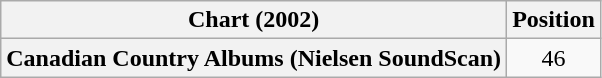<table class="wikitable plainrowheaders" style="text-align:center;">
<tr>
<th scope="col">Chart (2002)</th>
<th scope="col">Position</th>
</tr>
<tr>
<th scope="row">Canadian Country Albums (Nielsen SoundScan)</th>
<td>46</td>
</tr>
</table>
